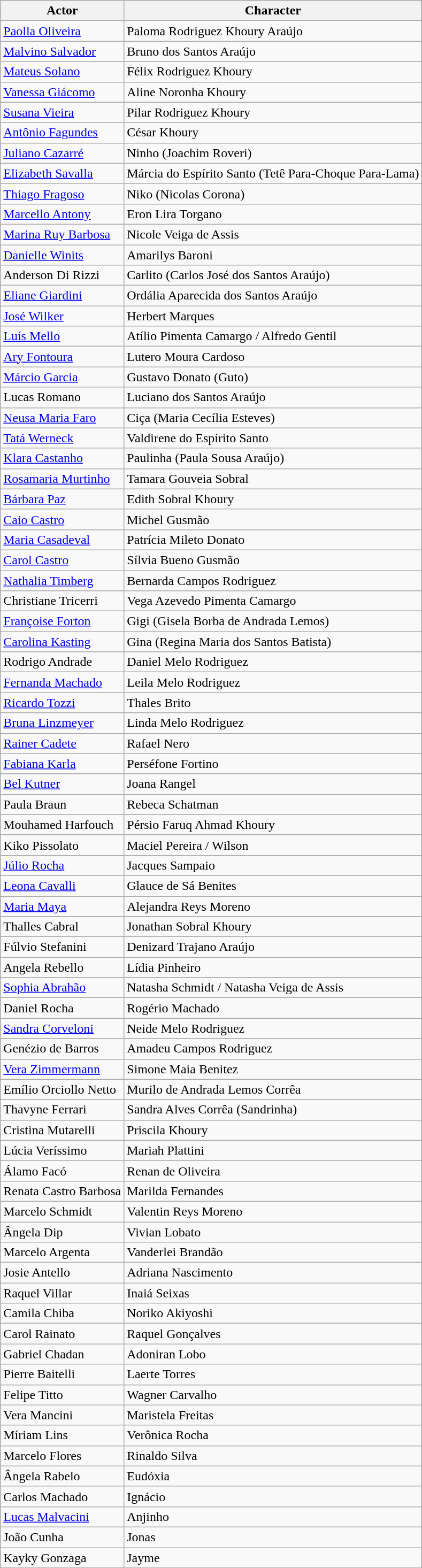<table class="wikitable sortable">
<tr>
<th>Actor</th>
<th>Character</th>
</tr>
<tr>
<td><a href='#'>Paolla Oliveira</a></td>
<td>Paloma Rodriguez Khoury Araújo</td>
</tr>
<tr>
<td><a href='#'>Malvino Salvador</a></td>
<td>Bruno dos Santos Araújo</td>
</tr>
<tr>
<td><a href='#'>Mateus Solano</a></td>
<td>Félix Rodriguez Khoury</td>
</tr>
<tr>
<td><a href='#'>Vanessa Giácomo</a></td>
<td>Aline Noronha Khoury</td>
</tr>
<tr>
<td><a href='#'>Susana Vieira</a></td>
<td>Pilar Rodriguez Khoury</td>
</tr>
<tr>
<td><a href='#'>Antônio Fagundes</a></td>
<td>César Khoury</td>
</tr>
<tr>
<td><a href='#'>Juliano Cazarré</a></td>
<td>Ninho (Joachim Roveri)</td>
</tr>
<tr>
<td><a href='#'>Elizabeth Savalla</a></td>
<td>Márcia do Espírito Santo (Tetê Para-Choque Para-Lama)</td>
</tr>
<tr>
<td><a href='#'>Thiago Fragoso</a></td>
<td>Niko (Nicolas Corona)</td>
</tr>
<tr>
<td><a href='#'>Marcello Antony</a></td>
<td>Eron Lira Torgano</td>
</tr>
<tr>
<td><a href='#'>Marina Ruy Barbosa</a></td>
<td>Nicole Veiga de Assis</td>
</tr>
<tr>
<td><a href='#'>Danielle Winits</a></td>
<td>Amarilys Baroni</td>
</tr>
<tr>
<td>Anderson Di Rizzi</td>
<td>Carlito (Carlos José dos Santos Araújo)</td>
</tr>
<tr>
<td><a href='#'>Eliane Giardini</a></td>
<td>Ordália Aparecida dos Santos Araújo</td>
</tr>
<tr>
<td><a href='#'>José Wilker</a></td>
<td>Herbert Marques</td>
</tr>
<tr>
<td><a href='#'>Luís Mello</a></td>
<td>Atílio Pimenta Camargo / Alfredo Gentil</td>
</tr>
<tr>
<td><a href='#'>Ary Fontoura</a></td>
<td>Lutero Moura Cardoso</td>
</tr>
<tr>
<td><a href='#'>Márcio Garcia</a></td>
<td>Gustavo Donato (Guto)</td>
</tr>
<tr>
<td>Lucas Romano</td>
<td>Luciano dos Santos Araújo</td>
</tr>
<tr>
<td><a href='#'>Neusa Maria Faro</a></td>
<td>Ciça (Maria Cecília Esteves)</td>
</tr>
<tr>
<td><a href='#'>Tatá Werneck</a></td>
<td>Valdirene do Espírito Santo</td>
</tr>
<tr>
<td><a href='#'>Klara Castanho</a></td>
<td>Paulinha (Paula Sousa Araújo)</td>
</tr>
<tr>
<td><a href='#'>Rosamaria Murtinho</a></td>
<td>Tamara Gouveia Sobral</td>
</tr>
<tr>
<td><a href='#'>Bárbara Paz</a></td>
<td>Edith Sobral Khoury</td>
</tr>
<tr>
<td><a href='#'>Caio Castro</a></td>
<td>Michel Gusmão</td>
</tr>
<tr>
<td><a href='#'>Maria Casadeval</a></td>
<td>Patrícia Mileto Donato</td>
</tr>
<tr>
<td><a href='#'>Carol Castro</a></td>
<td>Sílvia Bueno Gusmão</td>
</tr>
<tr>
<td><a href='#'>Nathalia Timberg</a></td>
<td>Bernarda Campos Rodriguez</td>
</tr>
<tr>
<td>Christiane Tricerri</td>
<td>Vega Azevedo Pimenta Camargo</td>
</tr>
<tr>
<td><a href='#'>Françoise Forton</a></td>
<td>Gigi (Gisela Borba de Andrada Lemos)</td>
</tr>
<tr>
<td><a href='#'>Carolina Kasting</a></td>
<td>Gina (Regina Maria dos Santos Batista)</td>
</tr>
<tr>
<td>Rodrigo Andrade</td>
<td>Daniel Melo Rodriguez</td>
</tr>
<tr>
<td><a href='#'>Fernanda Machado</a></td>
<td>Leila Melo Rodriguez</td>
</tr>
<tr>
<td><a href='#'>Ricardo Tozzi</a></td>
<td>Thales Brito</td>
</tr>
<tr>
<td><a href='#'>Bruna Linzmeyer</a></td>
<td>Linda Melo Rodriguez</td>
</tr>
<tr>
<td><a href='#'>Rainer Cadete</a></td>
<td>Rafael Nero</td>
</tr>
<tr>
<td><a href='#'>Fabiana Karla</a></td>
<td>Perséfone Fortino</td>
</tr>
<tr>
<td><a href='#'>Bel Kutner</a></td>
<td>Joana Rangel</td>
</tr>
<tr>
<td>Paula Braun</td>
<td>Rebeca Schatman</td>
</tr>
<tr>
<td>Mouhamed Harfouch</td>
<td>Pérsio Faruq Ahmad Khoury</td>
</tr>
<tr>
<td>Kiko Pissolato</td>
<td>Maciel Pereira / Wilson</td>
</tr>
<tr>
<td><a href='#'>Júlio Rocha</a></td>
<td>Jacques Sampaio</td>
</tr>
<tr>
<td><a href='#'>Leona Cavalli</a></td>
<td>Glauce de Sá Benites</td>
</tr>
<tr>
<td><a href='#'>Maria Maya</a></td>
<td>Alejandra Reys Moreno</td>
</tr>
<tr>
<td>Thalles Cabral</td>
<td>Jonathan Sobral Khoury</td>
</tr>
<tr>
<td>Fúlvio Stefanini</td>
<td>Denizard Trajano Araújo</td>
</tr>
<tr>
<td>Angela Rebello</td>
<td>Lídia Pinheiro</td>
</tr>
<tr>
<td><a href='#'>Sophia Abrahão</a></td>
<td>Natasha Schmidt / Natasha Veiga de Assis</td>
</tr>
<tr>
<td>Daniel Rocha</td>
<td>Rogério Machado</td>
</tr>
<tr>
<td><a href='#'>Sandra Corveloni</a></td>
<td>Neide Melo Rodriguez</td>
</tr>
<tr>
<td>Genézio de Barros</td>
<td>Amadeu Campos Rodriguez</td>
</tr>
<tr>
<td><a href='#'>Vera Zimmermann</a></td>
<td>Simone Maia Benitez</td>
</tr>
<tr>
<td>Emílio Orciollo Netto</td>
<td>Murilo de Andrada Lemos Corrêa</td>
</tr>
<tr>
<td>Thavyne Ferrari</td>
<td>Sandra Alves Corrêa (Sandrinha)</td>
</tr>
<tr>
<td>Cristina Mutarelli</td>
<td>Priscila Khoury</td>
</tr>
<tr>
<td>Lúcia Veríssimo</td>
<td>Mariah Plattini</td>
</tr>
<tr>
<td>Álamo Facó</td>
<td>Renan de Oliveira</td>
</tr>
<tr>
<td>Renata Castro Barbosa</td>
<td>Marilda Fernandes</td>
</tr>
<tr>
<td>Marcelo Schmidt</td>
<td>Valentin Reys Moreno</td>
</tr>
<tr>
<td>Ângela Dip</td>
<td>Vivian Lobato</td>
</tr>
<tr>
<td>Marcelo Argenta</td>
<td>Vanderlei Brandão</td>
</tr>
<tr>
<td>Josie Antello</td>
<td>Adriana Nascimento</td>
</tr>
<tr>
<td>Raquel Villar</td>
<td>Inaiá Seixas</td>
</tr>
<tr>
<td>Camila Chiba</td>
<td>Noriko Akiyoshi</td>
</tr>
<tr>
<td>Carol Rainato</td>
<td>Raquel Gonçalves</td>
</tr>
<tr>
<td>Gabriel Chadan</td>
<td>Adoniran Lobo</td>
</tr>
<tr>
<td>Pierre Baitelli</td>
<td>Laerte Torres</td>
</tr>
<tr>
<td>Felipe Titto</td>
<td>Wagner Carvalho</td>
</tr>
<tr>
<td>Vera Mancini</td>
<td>Maristela Freitas</td>
</tr>
<tr>
<td>Míriam Lins</td>
<td>Verônica Rocha</td>
</tr>
<tr>
<td>Marcelo Flores</td>
<td>Rinaldo Silva</td>
</tr>
<tr>
<td>Ângela Rabelo</td>
<td>Eudóxia</td>
</tr>
<tr>
<td>Carlos Machado</td>
<td>Ignácio</td>
</tr>
<tr>
<td><a href='#'>Lucas Malvacini</a></td>
<td>Anjinho</td>
</tr>
<tr>
<td>João Cunha</td>
<td>Jonas</td>
</tr>
<tr>
<td>Kayky Gonzaga</td>
<td>Jayme</td>
</tr>
<tr>
</tr>
</table>
